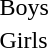<table>
<tr>
<td>Boys <br></td>
<td></td>
<td></td>
<td></td>
</tr>
<tr>
<td>Girls <br></td>
<td></td>
<td></td>
<td></td>
</tr>
</table>
